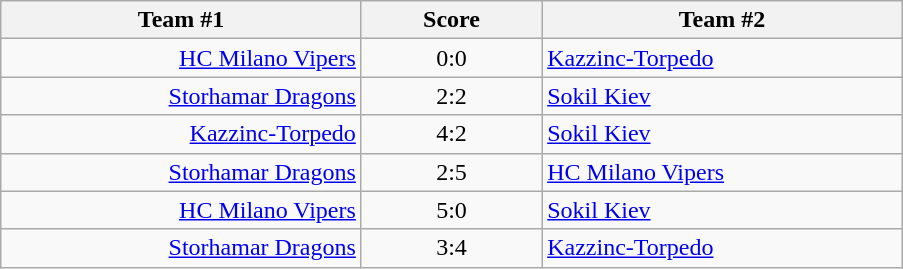<table class="wikitable" style="text-align: center;">
<tr>
<th width=22%>Team #1</th>
<th width=11%>Score</th>
<th width=22%>Team #2</th>
</tr>
<tr>
<td style="text-align: right;"><a href='#'>HC Milano Vipers</a> </td>
<td>0:0</td>
<td style="text-align: left;"> <a href='#'>Kazzinc-Torpedo</a></td>
</tr>
<tr>
<td style="text-align: right;"><a href='#'>Storhamar Dragons</a> </td>
<td>2:2</td>
<td style="text-align: left;"> <a href='#'>Sokil Kiev</a></td>
</tr>
<tr>
<td style="text-align: right;"><a href='#'>Kazzinc-Torpedo</a> </td>
<td>4:2</td>
<td style="text-align: left;"> <a href='#'>Sokil Kiev</a></td>
</tr>
<tr>
<td style="text-align: right;"><a href='#'>Storhamar Dragons</a> </td>
<td>2:5</td>
<td style="text-align: left;"> <a href='#'>HC Milano Vipers</a></td>
</tr>
<tr>
<td style="text-align: right;"><a href='#'>HC Milano Vipers</a> </td>
<td>5:0</td>
<td style="text-align: left;"> <a href='#'>Sokil Kiev</a></td>
</tr>
<tr>
<td style="text-align: right;"><a href='#'>Storhamar Dragons</a> </td>
<td>3:4</td>
<td style="text-align: left;"> <a href='#'>Kazzinc-Torpedo</a></td>
</tr>
</table>
